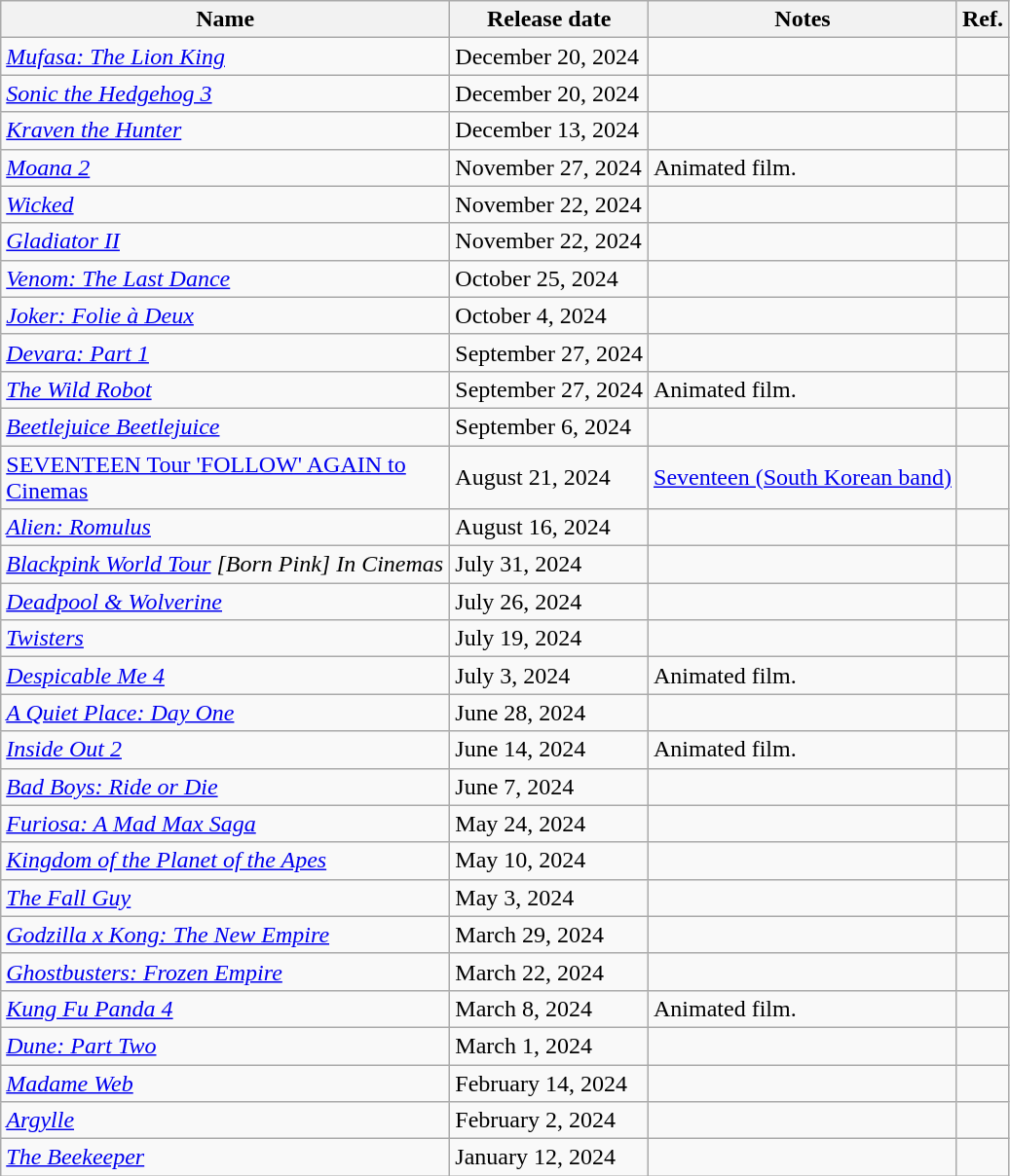<table class="wikitable sortable collapsible">
<tr>
<th scope="col" style="width:300px;">Name</th>
<th>Release date</th>
<th scope="col" class="unsortable">Notes</th>
<th scope="col" class="unsortable">Ref.</th>
</tr>
<tr>
<td><em><a href='#'>Mufasa: The Lion King</a></em></td>
<td>December 20, 2024</td>
<td></td>
<td></td>
</tr>
<tr>
<td><em><a href='#'>Sonic the Hedgehog 3</a></em></td>
<td>December 20, 2024</td>
<td></td>
<td></td>
</tr>
<tr>
<td><em><a href='#'>Kraven the Hunter</a></em></td>
<td>December 13, 2024</td>
<td></td>
<td></td>
</tr>
<tr>
<td><em><a href='#'>Moana 2</a></em></td>
<td>November 27, 2024</td>
<td>Animated film.</td>
<td></td>
</tr>
<tr>
<td><em><a href='#'>Wicked</a></em></td>
<td>November 22, 2024</td>
<td></td>
<td></td>
</tr>
<tr>
<td><em><a href='#'>Gladiator II</a></em></td>
<td>November 22, 2024</td>
<td></td>
<td></td>
</tr>
<tr>
<td><em><a href='#'>Venom: The Last Dance</a></em></td>
<td>October 25, 2024</td>
<td></td>
<td></td>
</tr>
<tr>
<td><em><a href='#'>Joker: Folie à Deux</a></em></td>
<td>October 4, 2024</td>
<td></td>
<td></td>
</tr>
<tr>
<td><em><a href='#'>Devara: Part 1</a></em></td>
<td>September 27, 2024</td>
<td></td>
<td></td>
</tr>
<tr>
<td><em><a href='#'>The Wild Robot</a></em></td>
<td>September 27, 2024</td>
<td>Animated film.</td>
<td></td>
</tr>
<tr>
<td><em><a href='#'>Beetlejuice Beetlejuice</a></em></td>
<td>September 6, 2024</td>
<td></td>
<td></td>
</tr>
<tr>
<td><a href='#'>SEVENTEEN Tour 'FOLLOW' AGAIN to Cinemas</a></td>
<td>August 21, 2024</td>
<td><a href='#'>Seventeen (South Korean band)</a></td>
<td></td>
</tr>
<tr>
<td><em><a href='#'>Alien: Romulus</a></em></td>
<td>August 16, 2024</td>
<td></td>
<td></td>
</tr>
<tr>
<td><em><a href='#'>Blackpink World Tour</a> [Born Pink] In Cinemas</em></td>
<td>July 31, 2024</td>
<td></td>
<td></td>
</tr>
<tr>
<td><em><a href='#'>Deadpool & Wolverine</a></em></td>
<td>July 26, 2024</td>
<td></td>
<td></td>
</tr>
<tr>
<td><em><a href='#'>Twisters</a></em></td>
<td>July 19, 2024</td>
<td></td>
<td></td>
</tr>
<tr>
<td><em><a href='#'>Despicable Me 4</a></em></td>
<td>July 3, 2024</td>
<td>Animated film.</td>
<td></td>
</tr>
<tr>
<td><em><a href='#'>A Quiet Place: Day One</a></em></td>
<td>June 28, 2024</td>
<td></td>
<td></td>
</tr>
<tr>
<td><em><a href='#'>Inside Out 2</a></em></td>
<td>June 14, 2024</td>
<td>Animated film.</td>
<td></td>
</tr>
<tr>
<td><em><a href='#'>Bad Boys: Ride or Die</a></em></td>
<td>June 7, 2024</td>
<td></td>
<td></td>
</tr>
<tr>
<td><em><a href='#'>Furiosa: A Mad Max Saga</a></em></td>
<td>May 24, 2024</td>
<td></td>
<td></td>
</tr>
<tr>
<td><em><a href='#'>Kingdom of the Planet of the Apes</a></em></td>
<td>May 10, 2024</td>
<td></td>
<td></td>
</tr>
<tr>
<td><em><a href='#'>The Fall Guy</a></em></td>
<td>May 3, 2024</td>
<td></td>
<td></td>
</tr>
<tr>
<td><em><a href='#'>Godzilla x Kong: The New Empire</a></em></td>
<td>March 29, 2024</td>
<td></td>
<td></td>
</tr>
<tr>
<td><em><a href='#'>Ghostbusters: Frozen Empire</a></em></td>
<td>March 22, 2024</td>
<td></td>
<td></td>
</tr>
<tr>
<td><em><a href='#'>Kung Fu Panda 4</a></em></td>
<td>March 8, 2024</td>
<td>Animated film.</td>
<td></td>
</tr>
<tr>
<td><em><a href='#'>Dune: Part Two</a></em></td>
<td>March 1, 2024</td>
<td></td>
<td></td>
</tr>
<tr>
<td><em><a href='#'>Madame Web</a></em></td>
<td>February 14, 2024</td>
<td></td>
<td></td>
</tr>
<tr>
<td><em><a href='#'>Argylle</a></em></td>
<td>February 2, 2024</td>
<td></td>
<td></td>
</tr>
<tr>
<td><em><a href='#'>The Beekeeper</a></em></td>
<td>January 12, 2024</td>
<td></td>
<td></td>
</tr>
</table>
